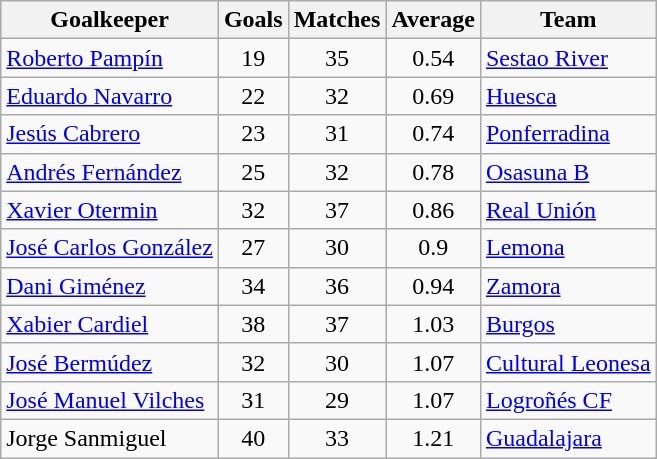<table class="wikitable sortable">
<tr>
<th>Goalkeeper</th>
<th>Goals</th>
<th>Matches</th>
<th>Average</th>
<th>Team</th>
</tr>
<tr>
<td> <a href='#'>Roberto Pampín</a></td>
<td align=center>19</td>
<td align=center>35</td>
<td align=center>0.54</td>
<td><a href='#'>Sestao River</a></td>
</tr>
<tr>
<td> <a href='#'>Eduardo Navarro</a></td>
<td align=center>22</td>
<td align=center>32</td>
<td align=center>0.69</td>
<td><a href='#'>Huesca</a></td>
</tr>
<tr>
<td> <a href='#'>Jesús Cabrero</a></td>
<td align=center>23</td>
<td align=center>31</td>
<td align=center>0.74</td>
<td><a href='#'>Ponferradina</a></td>
</tr>
<tr>
<td> <a href='#'>Andrés Fernández</a></td>
<td align=center>25</td>
<td align=center>32</td>
<td align=center>0.78</td>
<td><a href='#'>Osasuna B</a></td>
</tr>
<tr>
<td> <a href='#'>Xavier Otermin</a></td>
<td align=center>32</td>
<td align=center>37</td>
<td align=center>0.86</td>
<td><a href='#'>Real Unión</a></td>
</tr>
<tr>
<td> <a href='#'>José Carlos González</a></td>
<td align=center>27</td>
<td align=center>30</td>
<td align=center>0.9</td>
<td><a href='#'>Lemona</a></td>
</tr>
<tr>
<td> <a href='#'>Dani Giménez</a></td>
<td align=center>34</td>
<td align=center>36</td>
<td align=center>0.94</td>
<td><a href='#'>Zamora</a></td>
</tr>
<tr>
<td> <a href='#'>Xabier Cardiel</a></td>
<td align=center>38</td>
<td align=center>37</td>
<td align=center>1.03</td>
<td><a href='#'>Burgos</a></td>
</tr>
<tr>
<td> <a href='#'>José Bermúdez</a></td>
<td align=center>32</td>
<td align=center>30</td>
<td align=center>1.07</td>
<td><a href='#'>Cultural Leonesa</a></td>
</tr>
<tr>
<td> <a href='#'>José Manuel Vilches</a></td>
<td align=center>31</td>
<td align=center>29</td>
<td align=center>1.07</td>
<td><a href='#'>Logroñés CF</a></td>
</tr>
<tr>
<td> Jorge Sanmiguel</td>
<td align=center>40</td>
<td align=center>33</td>
<td align=center>1.21</td>
<td><a href='#'>Guadalajara</a></td>
</tr>
</table>
